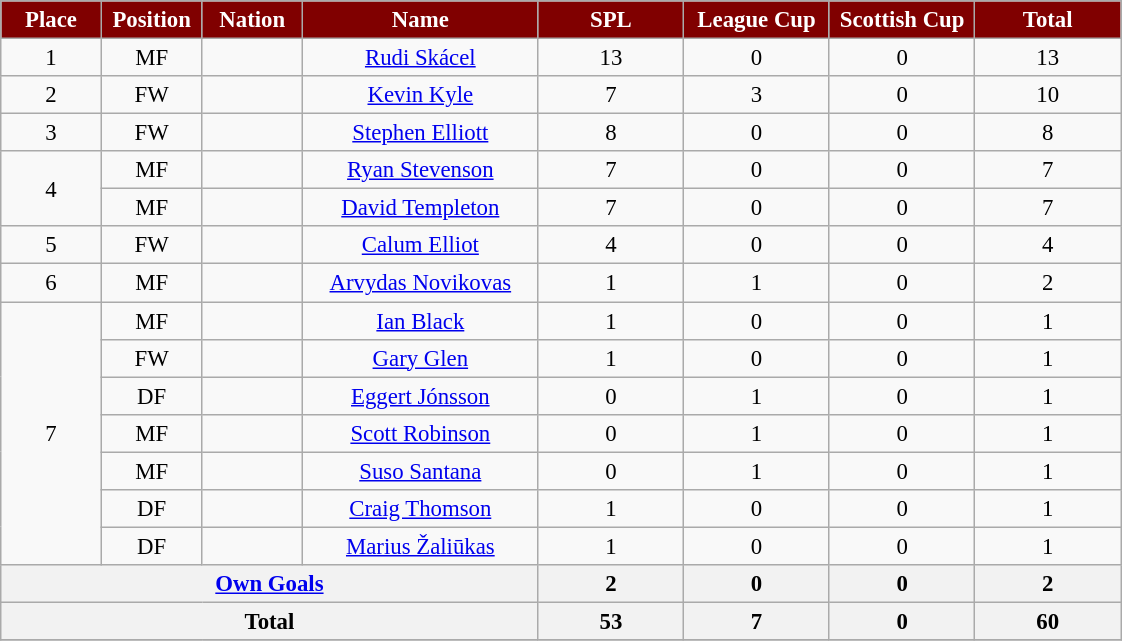<table class="wikitable" style="font-size: 95%; text-align: center;">
<tr>
<th style="background:maroon; color:white;" scope="col" width=60>Place</th>
<th style="background:maroon; color:white;" scope="col" width=60>Position</th>
<th style="background:maroon; color:white;" scope="col" width=60>Nation</th>
<th style="background:maroon; color:white;" scope="col" width=150>Name</th>
<th style="background:maroon; color:white;" scope="col" width=90>SPL</th>
<th style="background:maroon; color:white;" scope="col" width=90>League Cup</th>
<th style="background:maroon; color:white;" scope="col" width=90>Scottish Cup</th>
<th style="background:maroon; color:white;" scope="col" width=90>Total</th>
</tr>
<tr>
<td>1</td>
<td>MF</td>
<td></td>
<td><a href='#'>Rudi Skácel</a></td>
<td>13</td>
<td>0</td>
<td>0</td>
<td>13</td>
</tr>
<tr>
<td>2</td>
<td>FW</td>
<td></td>
<td><a href='#'>Kevin Kyle</a></td>
<td>7</td>
<td>3</td>
<td>0</td>
<td>10</td>
</tr>
<tr>
<td>3</td>
<td>FW</td>
<td></td>
<td><a href='#'>Stephen Elliott</a></td>
<td>8</td>
<td>0</td>
<td>0</td>
<td>8</td>
</tr>
<tr>
<td rowspan=2>4</td>
<td>MF</td>
<td></td>
<td><a href='#'>Ryan Stevenson</a></td>
<td>7</td>
<td>0</td>
<td>0</td>
<td>7</td>
</tr>
<tr>
<td>MF</td>
<td></td>
<td><a href='#'>David Templeton</a></td>
<td>7</td>
<td>0</td>
<td>0</td>
<td>7</td>
</tr>
<tr>
<td>5</td>
<td>FW</td>
<td></td>
<td><a href='#'>Calum Elliot</a></td>
<td>4</td>
<td>0</td>
<td>0</td>
<td>4</td>
</tr>
<tr>
<td>6</td>
<td>MF</td>
<td></td>
<td><a href='#'>Arvydas Novikovas</a></td>
<td>1</td>
<td>1</td>
<td>0</td>
<td>2</td>
</tr>
<tr>
<td rowspan=7>7</td>
<td>MF</td>
<td></td>
<td><a href='#'>Ian Black</a></td>
<td>1</td>
<td>0</td>
<td>0</td>
<td>1</td>
</tr>
<tr>
<td>FW</td>
<td></td>
<td><a href='#'>Gary Glen</a></td>
<td>1</td>
<td>0</td>
<td>0</td>
<td>1</td>
</tr>
<tr>
<td>DF</td>
<td></td>
<td><a href='#'>Eggert Jónsson</a></td>
<td>0</td>
<td>1</td>
<td>0</td>
<td>1</td>
</tr>
<tr>
<td>MF</td>
<td></td>
<td><a href='#'>Scott Robinson</a></td>
<td>0</td>
<td>1</td>
<td>0</td>
<td>1</td>
</tr>
<tr>
<td>MF</td>
<td></td>
<td><a href='#'>Suso Santana</a></td>
<td>0</td>
<td>1</td>
<td>0</td>
<td>1</td>
</tr>
<tr>
<td>DF</td>
<td></td>
<td><a href='#'>Craig Thomson</a></td>
<td>1</td>
<td>0</td>
<td>0</td>
<td>1</td>
</tr>
<tr>
<td>DF</td>
<td></td>
<td><a href='#'>Marius Žaliūkas</a></td>
<td>1</td>
<td>0</td>
<td>0</td>
<td>1</td>
</tr>
<tr>
<th colspan=4><a href='#'>Own Goals</a></th>
<th>2</th>
<th>0</th>
<th>0</th>
<th>2</th>
</tr>
<tr>
<th colspan=4>Total</th>
<th>53</th>
<th>7</th>
<th>0</th>
<th>60</th>
</tr>
<tr>
</tr>
</table>
